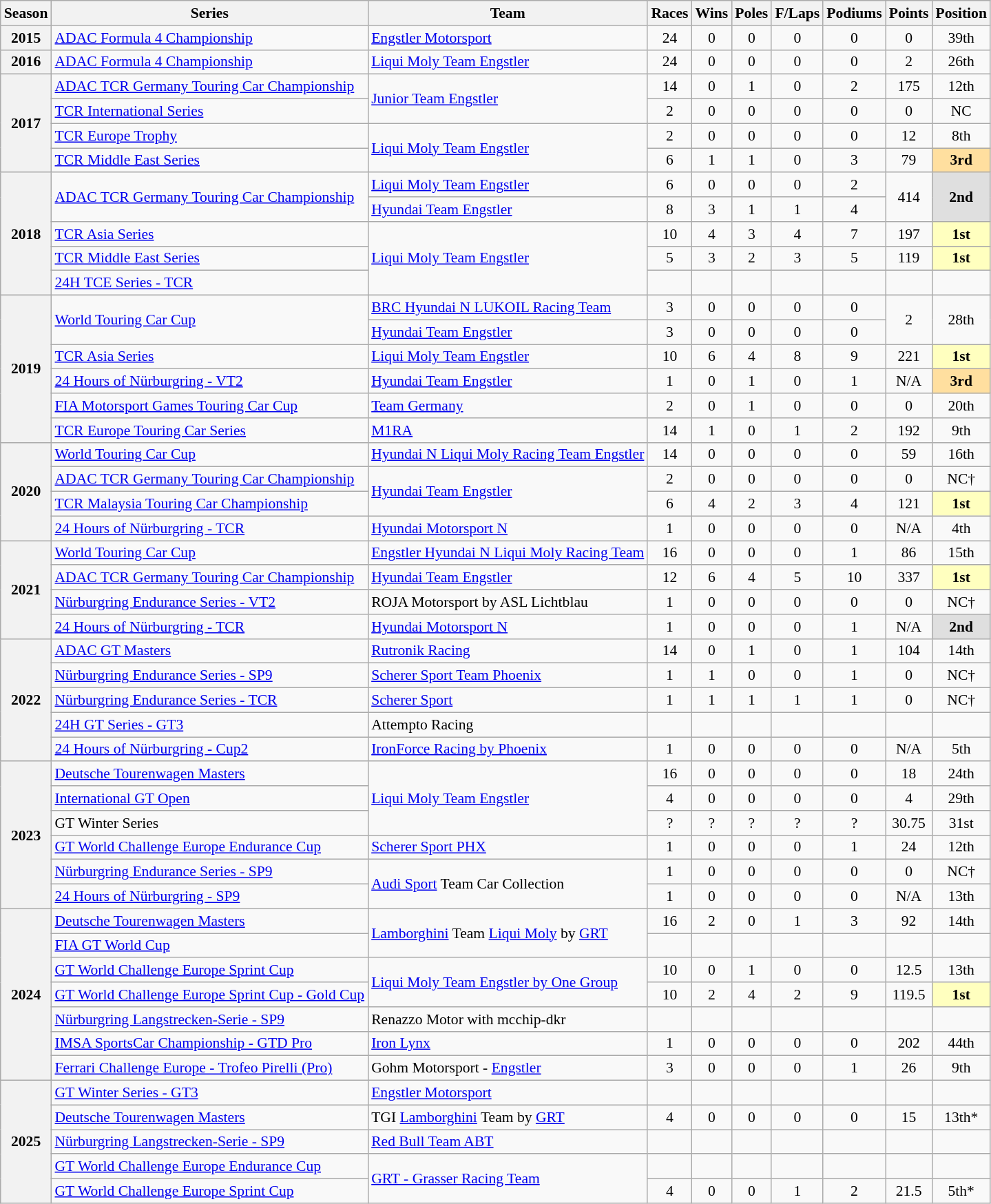<table class="wikitable" style="font-size: 90%; text-align:center">
<tr>
<th>Season</th>
<th>Series</th>
<th>Team</th>
<th>Races</th>
<th>Wins</th>
<th>Poles</th>
<th>F/Laps</th>
<th>Podiums</th>
<th>Points</th>
<th>Position</th>
</tr>
<tr>
<th>2015</th>
<td align=left><a href='#'>ADAC Formula 4 Championship</a></td>
<td align=left><a href='#'>Engstler Motorsport</a></td>
<td>24</td>
<td>0</td>
<td>0</td>
<td>0</td>
<td>0</td>
<td>0</td>
<td>39th</td>
</tr>
<tr>
<th>2016</th>
<td align=left><a href='#'>ADAC Formula 4 Championship</a></td>
<td align=left><a href='#'>Liqui Moly Team Engstler</a></td>
<td>24</td>
<td>0</td>
<td>0</td>
<td>0</td>
<td>0</td>
<td>2</td>
<td>26th</td>
</tr>
<tr>
<th rowspan="4">2017</th>
<td align=left nowrap><a href='#'>ADAC TCR Germany Touring Car Championship</a></td>
<td rowspan="2" align=left><a href='#'>Junior Team Engstler</a></td>
<td>14</td>
<td>0</td>
<td>1</td>
<td>0</td>
<td>2</td>
<td>175</td>
<td>12th</td>
</tr>
<tr>
<td align=left><a href='#'>TCR International Series</a></td>
<td>2</td>
<td>0</td>
<td>0</td>
<td>0</td>
<td>0</td>
<td>0</td>
<td>NC</td>
</tr>
<tr>
<td align=left><a href='#'>TCR Europe Trophy</a></td>
<td rowspan="2" align=left><a href='#'>Liqui Moly Team Engstler</a></td>
<td>2</td>
<td>0</td>
<td>0</td>
<td>0</td>
<td>0</td>
<td>12</td>
<td>8th</td>
</tr>
<tr>
<td align=left><a href='#'>TCR Middle East Series</a></td>
<td>6</td>
<td>1</td>
<td>1</td>
<td>0</td>
<td>3</td>
<td>79</td>
<td style="background:#FFDF9F;"><strong>3rd</strong></td>
</tr>
<tr>
<th rowspan="5">2018</th>
<td rowspan="2" align=left><a href='#'>ADAC TCR Germany Touring Car Championship</a></td>
<td align=left><a href='#'>Liqui Moly Team Engstler</a></td>
<td>6</td>
<td>0</td>
<td>0</td>
<td>0</td>
<td>2</td>
<td rowspan="2">414</td>
<td rowspan="2" style="background:#DFDFDF;"><strong>2nd</strong></td>
</tr>
<tr>
<td align=left><a href='#'>Hyundai Team Engstler</a></td>
<td>8</td>
<td>3</td>
<td>1</td>
<td>1</td>
<td>4</td>
</tr>
<tr>
<td align=left><a href='#'>TCR Asia Series</a></td>
<td rowspan="3" align="left"><a href='#'>Liqui Moly Team Engstler</a></td>
<td>10</td>
<td>4</td>
<td>3</td>
<td>4</td>
<td>7</td>
<td>197</td>
<td style="background:#FFFFBF;"><strong>1st</strong></td>
</tr>
<tr>
<td align=left><a href='#'>TCR Middle East Series</a></td>
<td>5</td>
<td>3</td>
<td>2</td>
<td>3</td>
<td>5</td>
<td>119</td>
<td style="background:#FFFFBF;"><strong>1st</strong></td>
</tr>
<tr>
<td align=left><a href='#'>24H TCE Series - TCR</a></td>
<td></td>
<td></td>
<td></td>
<td></td>
<td></td>
<td></td>
<td></td>
</tr>
<tr>
<th rowspan="6">2019</th>
<td rowspan="2" align=left><a href='#'>World Touring Car Cup</a></td>
<td align=left><a href='#'>BRC Hyundai N LUKOIL Racing Team</a></td>
<td>3</td>
<td>0</td>
<td>0</td>
<td>0</td>
<td>0</td>
<td rowspan="2">2</td>
<td rowspan="2">28th</td>
</tr>
<tr>
<td align=left><a href='#'>Hyundai Team Engstler</a></td>
<td>3</td>
<td>0</td>
<td>0</td>
<td>0</td>
<td>0</td>
</tr>
<tr>
<td align=left><a href='#'>TCR Asia Series</a></td>
<td align=left><a href='#'>Liqui Moly Team Engstler</a></td>
<td>10</td>
<td>6</td>
<td>4</td>
<td>8</td>
<td>9</td>
<td>221</td>
<td style="background:#FFFFBF;"><strong>1st</strong></td>
</tr>
<tr>
<td align=left><a href='#'>24 Hours of Nürburgring - VT2</a></td>
<td align=left><a href='#'>Hyundai Team Engstler</a></td>
<td>1</td>
<td>0</td>
<td>1</td>
<td>0</td>
<td>1</td>
<td>N/A</td>
<td style="background:#FFDF9F;"><strong>3rd</strong></td>
</tr>
<tr>
<td align=left><a href='#'>FIA Motorsport Games Touring Car Cup</a></td>
<td align=left><a href='#'>Team Germany</a></td>
<td>2</td>
<td>0</td>
<td>1</td>
<td>0</td>
<td>0</td>
<td>0</td>
<td>20th</td>
</tr>
<tr>
<td align=left><a href='#'>TCR Europe Touring Car Series</a></td>
<td align=left><a href='#'>M1RA</a></td>
<td>14</td>
<td>1</td>
<td>0</td>
<td>1</td>
<td>2</td>
<td>192</td>
<td>9th</td>
</tr>
<tr>
<th rowspan="4">2020</th>
<td align=left><a href='#'>World Touring Car Cup</a></td>
<td align=left nowrap><a href='#'>Hyundai N Liqui Moly Racing Team Engstler</a></td>
<td>14</td>
<td>0</td>
<td>0</td>
<td>0</td>
<td>0</td>
<td>59</td>
<td>16th</td>
</tr>
<tr>
<td align=left><a href='#'>ADAC TCR Germany Touring Car Championship</a></td>
<td rowspan="2" align=left><a href='#'>Hyundai Team Engstler</a></td>
<td>2</td>
<td>0</td>
<td>0</td>
<td>0</td>
<td>0</td>
<td>0</td>
<td>NC†</td>
</tr>
<tr>
<td align=left><a href='#'>TCR Malaysia Touring Car Championship</a></td>
<td>6</td>
<td>4</td>
<td>2</td>
<td>3</td>
<td>4</td>
<td>121</td>
<td style="background:#FFFFBF;"><strong>1st</strong></td>
</tr>
<tr>
<td align=left><a href='#'>24 Hours of Nürburgring - TCR</a></td>
<td align=left><a href='#'>Hyundai Motorsport N</a></td>
<td>1</td>
<td>0</td>
<td>0</td>
<td>0</td>
<td>0</td>
<td>N/A</td>
<td>4th</td>
</tr>
<tr>
<th rowspan="4">2021</th>
<td align=left><a href='#'>World Touring Car Cup</a></td>
<td align=left><a href='#'>Engstler Hyundai N Liqui Moly Racing Team</a></td>
<td>16</td>
<td>0</td>
<td>0</td>
<td>0</td>
<td>1</td>
<td>86</td>
<td>15th</td>
</tr>
<tr>
<td align=left><a href='#'>ADAC TCR Germany Touring Car Championship</a></td>
<td align=left><a href='#'>Hyundai Team Engstler</a></td>
<td>12</td>
<td>6</td>
<td>4</td>
<td>5</td>
<td>10</td>
<td>337</td>
<td style="background:#FFFFBF;"><strong>1st</strong></td>
</tr>
<tr>
<td align=left><a href='#'>Nürburgring Endurance Series - VT2</a></td>
<td align=left>ROJA Motorsport by ASL Lichtblau</td>
<td>1</td>
<td>0</td>
<td>0</td>
<td>0</td>
<td>0</td>
<td>0</td>
<td>NC†</td>
</tr>
<tr>
<td align=left><a href='#'>24 Hours of Nürburgring - TCR</a></td>
<td align=left><a href='#'>Hyundai Motorsport N</a></td>
<td>1</td>
<td>0</td>
<td>0</td>
<td>0</td>
<td>1</td>
<td>N/A</td>
<td style="background:#DFDFDF;"><strong>2nd</strong></td>
</tr>
<tr>
<th rowspan="5">2022</th>
<td align=left><a href='#'>ADAC GT Masters</a></td>
<td align=left><a href='#'>Rutronik Racing</a></td>
<td>14</td>
<td>0</td>
<td>1</td>
<td>0</td>
<td>1</td>
<td>104</td>
<td>14th</td>
</tr>
<tr>
<td align=left><a href='#'>Nürburgring Endurance Series - SP9</a></td>
<td align=left><a href='#'>Scherer Sport Team Phoenix</a></td>
<td>1</td>
<td>1</td>
<td>0</td>
<td>0</td>
<td>1</td>
<td>0</td>
<td>NC†</td>
</tr>
<tr>
<td align=left><a href='#'>Nürburgring Endurance Series - TCR</a></td>
<td align=left><a href='#'>Scherer Sport</a></td>
<td>1</td>
<td>1</td>
<td>1</td>
<td>1</td>
<td>1</td>
<td>0</td>
<td>NC†</td>
</tr>
<tr>
<td align=left><a href='#'>24H GT Series - GT3</a></td>
<td align=left>Attempto Racing</td>
<td></td>
<td></td>
<td></td>
<td></td>
<td></td>
<td></td>
<td></td>
</tr>
<tr>
<td align=left><a href='#'>24 Hours of Nürburgring - Cup2</a></td>
<td align=left><a href='#'>IronForce Racing by Phoenix</a></td>
<td>1</td>
<td>0</td>
<td>0</td>
<td>0</td>
<td>0</td>
<td>N/A</td>
<td>5th</td>
</tr>
<tr>
<th rowspan="6">2023</th>
<td align=left><a href='#'>Deutsche Tourenwagen Masters</a></td>
<td rowspan="3" align="left"><a href='#'>Liqui Moly Team Engstler</a></td>
<td>16</td>
<td>0</td>
<td>0</td>
<td>0</td>
<td>0</td>
<td>18</td>
<td>24th</td>
</tr>
<tr>
<td align=left><a href='#'>International GT Open</a></td>
<td>4</td>
<td>0</td>
<td>0</td>
<td>0</td>
<td>0</td>
<td>4</td>
<td>29th</td>
</tr>
<tr>
<td align=left>GT Winter Series</td>
<td>?</td>
<td>?</td>
<td>?</td>
<td>?</td>
<td>?</td>
<td>30.75</td>
<td>31st</td>
</tr>
<tr>
<td align=left><a href='#'>GT World Challenge Europe Endurance Cup</a></td>
<td align=left><a href='#'>Scherer Sport PHX</a></td>
<td>1</td>
<td>0</td>
<td>0</td>
<td>0</td>
<td>1</td>
<td>24</td>
<td>12th</td>
</tr>
<tr>
<td align=left><a href='#'>Nürburgring Endurance Series - SP9</a></td>
<td rowspan="2" align=left><a href='#'>Audi Sport</a> Team Car Collection</td>
<td>1</td>
<td>0</td>
<td>0</td>
<td>0</td>
<td>0</td>
<td>0</td>
<td>NC†</td>
</tr>
<tr>
<td align="left"><a href='#'>24 Hours of Nürburgring - SP9</a></td>
<td>1</td>
<td>0</td>
<td>0</td>
<td>0</td>
<td>0</td>
<td>N/A</td>
<td>13th</td>
</tr>
<tr>
<th rowspan="7">2024</th>
<td align=left><a href='#'>Deutsche Tourenwagen Masters</a></td>
<td rowspan="2" align="left"><a href='#'>Lamborghini</a> Team <a href='#'>Liqui Moly</a> by <a href='#'>GRT</a></td>
<td>16</td>
<td>2</td>
<td>0</td>
<td>1</td>
<td>3</td>
<td>92</td>
<td>14th</td>
</tr>
<tr>
<td align=left><a href='#'>FIA GT World Cup</a></td>
<td></td>
<td></td>
<td></td>
<td></td>
<td></td>
<td></td>
<td></td>
</tr>
<tr>
<td align=left><a href='#'>GT World Challenge Europe Sprint Cup</a></td>
<td align=left rowspan=2><a href='#'>Liqui Moly Team Engstler by One Group</a></td>
<td>10</td>
<td>0</td>
<td>1</td>
<td>0</td>
<td>0</td>
<td>12.5</td>
<td>13th</td>
</tr>
<tr>
<td align=left nowrap><a href='#'>GT World Challenge Europe Sprint Cup - Gold Cup</a></td>
<td>10</td>
<td>2</td>
<td>4</td>
<td>2</td>
<td>9</td>
<td>119.5</td>
<td style="background:#FFFFBF;"><strong>1st</strong></td>
</tr>
<tr>
<td align=left><a href='#'>Nürburgring Langstrecken-Serie - SP9</a></td>
<td align=left>Renazzo Motor with mcchip-dkr</td>
<td></td>
<td></td>
<td></td>
<td></td>
<td></td>
<td></td>
<td></td>
</tr>
<tr>
<td align=left><a href='#'>IMSA SportsCar Championship - GTD Pro</a></td>
<td align=left><a href='#'>Iron Lynx</a></td>
<td>1</td>
<td>0</td>
<td>0</td>
<td>0</td>
<td>0</td>
<td>202</td>
<td>44th</td>
</tr>
<tr>
<td align="left"><a href='#'>Ferrari Challenge Europe - Trofeo Pirelli (Pro)</a></td>
<td align="left">Gohm Motorsport - <a href='#'>Engstler</a></td>
<td>3</td>
<td>0</td>
<td>0</td>
<td>0</td>
<td>1</td>
<td>26</td>
<td>9th</td>
</tr>
<tr>
<th rowspan="5">2025</th>
<td align=left><a href='#'>GT Winter Series - GT3</a></td>
<td align=left><a href='#'>Engstler Motorsport</a></td>
<td></td>
<td></td>
<td></td>
<td></td>
<td></td>
<td></td>
<td></td>
</tr>
<tr>
<td align=left><a href='#'>Deutsche Tourenwagen Masters</a></td>
<td align=left>TGI <a href='#'>Lamborghini</a> Team by <a href='#'>GRT</a></td>
<td>4</td>
<td>0</td>
<td>0</td>
<td>0</td>
<td>0</td>
<td>15</td>
<td>13th*</td>
</tr>
<tr>
<td align=left><a href='#'>Nürburgring Langstrecken-Serie - SP9</a></td>
<td align=left><a href='#'>Red Bull Team ABT</a></td>
<td></td>
<td></td>
<td></td>
<td></td>
<td></td>
<td></td>
<td></td>
</tr>
<tr>
<td align=left><a href='#'>GT World Challenge Europe Endurance Cup</a></td>
<td rowspan="2" align="left"><a href='#'>GRT - Grasser Racing Team</a></td>
<td></td>
<td></td>
<td></td>
<td></td>
<td></td>
<td></td>
<td></td>
</tr>
<tr>
<td align=left><a href='#'>GT World Challenge Europe Sprint Cup</a></td>
<td>4</td>
<td>0</td>
<td>0</td>
<td>1</td>
<td>2</td>
<td>21.5</td>
<td>5th*</td>
</tr>
</table>
